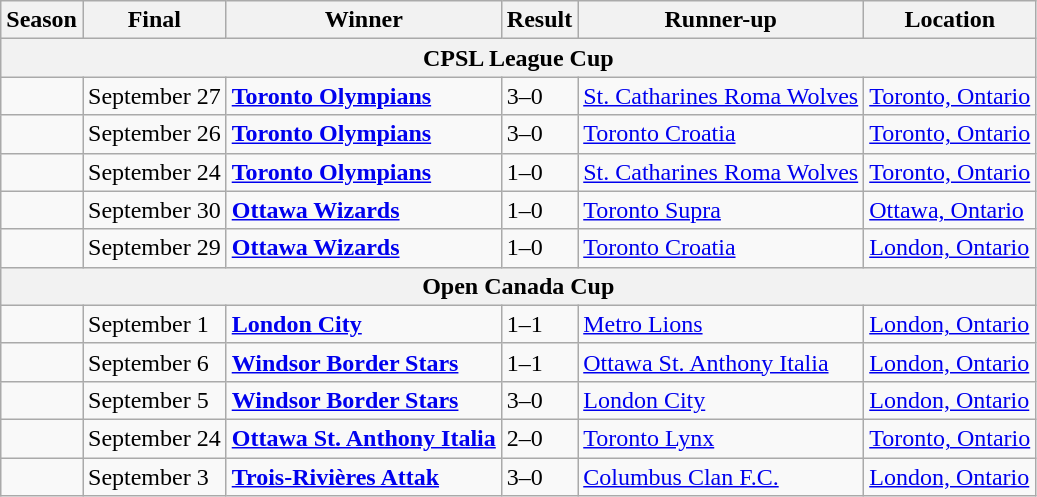<table class=wikitable>
<tr>
<th>Season</th>
<th>Final</th>
<th>Winner</th>
<th>Result</th>
<th>Runner-up</th>
<th>Location</th>
</tr>
<tr>
<th colspan=6>CPSL League Cup</th>
</tr>
<tr>
<td></td>
<td>September 27</td>
<td><strong><a href='#'>Toronto Olympians</a></strong></td>
<td>3–0</td>
<td><a href='#'>St. Catharines Roma Wolves</a></td>
<td><a href='#'>Toronto, Ontario</a></td>
</tr>
<tr>
<td></td>
<td>September 26</td>
<td><strong><a href='#'>Toronto Olympians</a></strong></td>
<td>3–0</td>
<td><a href='#'>Toronto Croatia</a></td>
<td><a href='#'>Toronto, Ontario</a></td>
</tr>
<tr>
<td></td>
<td>September 24</td>
<td><strong><a href='#'>Toronto Olympians</a></strong></td>
<td>1–0</td>
<td><a href='#'>St. Catharines Roma Wolves</a></td>
<td><a href='#'>Toronto, Ontario</a></td>
</tr>
<tr>
<td></td>
<td>September 30</td>
<td><strong><a href='#'>Ottawa Wizards</a></strong></td>
<td>1–0</td>
<td><a href='#'>Toronto Supra</a></td>
<td><a href='#'>Ottawa, Ontario</a></td>
</tr>
<tr>
<td></td>
<td>September 29</td>
<td><strong><a href='#'>Ottawa Wizards</a></strong></td>
<td>1–0</td>
<td><a href='#'>Toronto Croatia</a></td>
<td><a href='#'>London, Ontario</a></td>
</tr>
<tr>
<th colspan=6>Open Canada Cup</th>
</tr>
<tr>
<td></td>
<td>September 1</td>
<td><strong><a href='#'>London City</a></strong></td>
<td>1–1 </td>
<td><a href='#'>Metro Lions</a></td>
<td><a href='#'>London, Ontario</a></td>
</tr>
<tr>
<td></td>
<td>September 6</td>
<td><strong><a href='#'>Windsor Border Stars</a></strong></td>
<td>1–1 </td>
<td><a href='#'>Ottawa St. Anthony Italia</a></td>
<td><a href='#'>London, Ontario</a></td>
</tr>
<tr>
<td></td>
<td>September 5</td>
<td><strong><a href='#'>Windsor Border Stars</a></strong></td>
<td>3–0</td>
<td><a href='#'>London City</a></td>
<td><a href='#'>London, Ontario</a></td>
</tr>
<tr>
<td></td>
<td>September 24</td>
<td><strong><a href='#'>Ottawa St. Anthony Italia</a></strong></td>
<td>2–0</td>
<td><a href='#'>Toronto Lynx</a></td>
<td><a href='#'>Toronto, Ontario</a></td>
</tr>
<tr>
<td></td>
<td>September 3</td>
<td><strong><a href='#'>Trois-Rivières Attak</a></strong></td>
<td>3–0</td>
<td><a href='#'>Columbus Clan F.C.</a></td>
<td><a href='#'>London, Ontario</a></td>
</tr>
</table>
